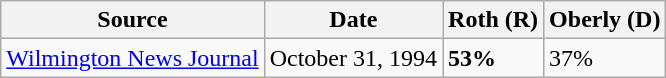<table class="wikitable">
<tr>
<th>Source</th>
<th>Date</th>
<th>Roth (R)</th>
<th>Oberly (D)</th>
</tr>
<tr>
<td><a href='#'>Wilmington News Journal</a></td>
<td>October 31, 1994</td>
<td><strong>53%</strong></td>
<td>37%</td>
</tr>
</table>
